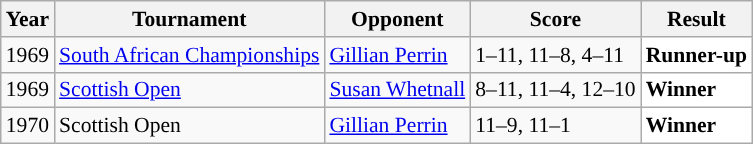<table class="sortable wikitable" style="font-size: 90%;">
<tr>
<th>Year</th>
<th>Tournament</th>
<th>Opponent</th>
<th>Score</th>
<th>Result</th>
</tr>
<tr>
<td align="center">1969</td>
<td align="left"><a href='#'>South African Championships</a></td>
<td align="left"> <a href='#'>Gillian Perrin</a></td>
<td align="left">1–11, 11–8, 4–11</td>
<td style="text-align:left; background:white"> <strong>Runner-up</strong></td>
</tr>
<tr>
<td align="center">1969</td>
<td align="left"><a href='#'>Scottish Open</a></td>
<td align="left"> <a href='#'>Susan Whetnall</a></td>
<td align="left">8–11, 11–4, 12–10</td>
<td style="text-align:left; background:white"> <strong>Winner</strong></td>
</tr>
<tr>
<td align="center">1970</td>
<td align="left">Scottish Open</td>
<td align="left"> <a href='#'>Gillian Perrin</a></td>
<td align="left">11–9, 11–1</td>
<td style="text-align:left; background:white"> <strong>Winner</strong></td>
</tr>
</table>
